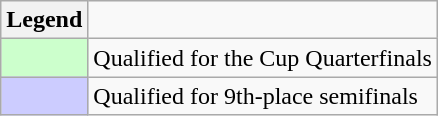<table class="wikitable">
<tr>
<th>Legend</th>
</tr>
<tr>
<td bgcolor="ccffcc"></td>
<td>Qualified for the Cup Quarterfinals</td>
</tr>
<tr>
<td bgcolor="ccccff"></td>
<td>Qualified for 9th-place semifinals</td>
</tr>
</table>
